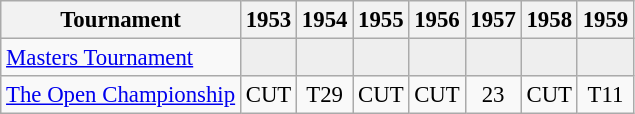<table class="wikitable" style="font-size:95%;text-align:center;">
<tr>
<th>Tournament</th>
<th>1953</th>
<th>1954</th>
<th>1955</th>
<th>1956</th>
<th>1957</th>
<th>1958</th>
<th>1959</th>
</tr>
<tr>
<td align=left><a href='#'>Masters Tournament</a></td>
<td style="background:#eeeeee;"></td>
<td style="background:#eeeeee;"></td>
<td style="background:#eeeeee;"></td>
<td style="background:#eeeeee;"></td>
<td style="background:#eeeeee;"></td>
<td style="background:#eeeeee;"></td>
<td style="background:#eeeeee;"></td>
</tr>
<tr>
<td align=left><a href='#'>The Open Championship</a></td>
<td>CUT</td>
<td>T29</td>
<td>CUT</td>
<td>CUT</td>
<td>23</td>
<td>CUT</td>
<td>T11</td>
</tr>
</table>
